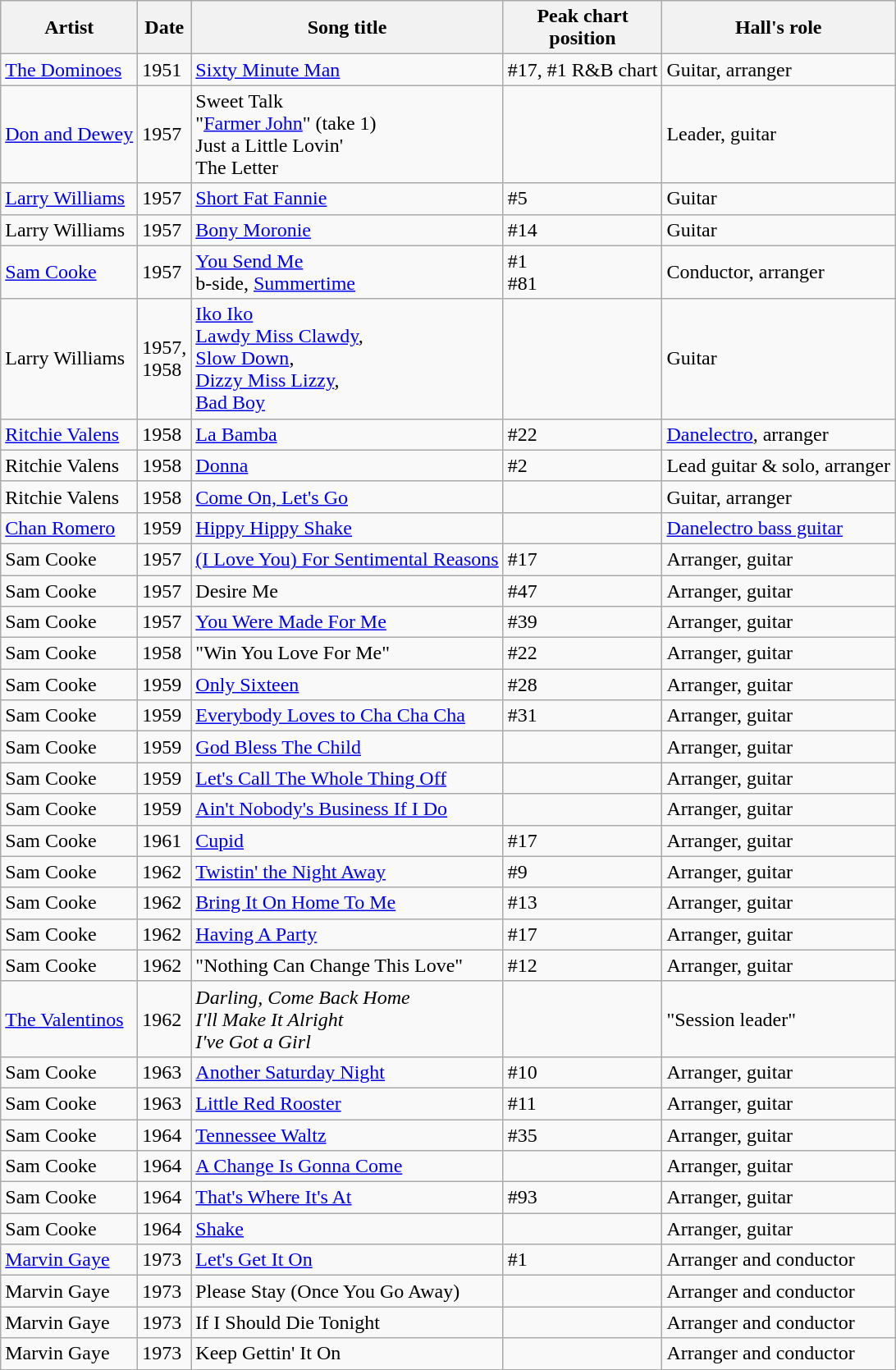<table class="wikitable sortable">
<tr>
<th>Artist</th>
<th>Date</th>
<th>Song title</th>
<th>Peak chart<br>position</th>
<th>Hall's role</th>
</tr>
<tr>
<td><a href='#'>The Dominoes</a></td>
<td>1951</td>
<td><a href='#'>Sixty Minute Man</a></td>
<td>#17, #1 R&B chart</td>
<td>Guitar, arranger</td>
</tr>
<tr>
<td><a href='#'>Don and Dewey</a></td>
<td>1957</td>
<td>Sweet Talk<br>"<a href='#'>Farmer John</a>" (take 1)<br> Just a Little Lovin'<br>The Letter</td>
<td></td>
<td>Leader, guitar</td>
</tr>
<tr>
<td><a href='#'>Larry Williams</a></td>
<td>1957</td>
<td><a href='#'>Short Fat Fannie</a></td>
<td>#5</td>
<td>Guitar</td>
</tr>
<tr>
<td>Larry Williams</td>
<td>1957</td>
<td><a href='#'>Bony Moronie</a></td>
<td>#14</td>
<td>Guitar</td>
</tr>
<tr>
<td><a href='#'>Sam Cooke</a></td>
<td>1957</td>
<td><a href='#'>You Send Me</a><br>b-side, <a href='#'>Summertime</a></td>
<td>#1 <br>#81</td>
<td>Conductor, arranger</td>
</tr>
<tr>
<td>Larry Williams</td>
<td>1957, <br>1958</td>
<td><a href='#'>Iko Iko</a><br><a href='#'>Lawdy Miss Clawdy</a>,<br> <a href='#'>Slow Down</a>,<br> <a href='#'>Dizzy Miss Lizzy</a>,<br> <a href='#'>Bad Boy</a></td>
<td></td>
<td>Guitar</td>
</tr>
<tr>
<td><a href='#'>Ritchie Valens</a></td>
<td>1958</td>
<td><a href='#'>La Bamba</a></td>
<td>#22</td>
<td><a href='#'>Danelectro</a>, arranger</td>
</tr>
<tr>
<td>Ritchie Valens</td>
<td>1958</td>
<td><a href='#'>Donna</a></td>
<td>#2</td>
<td>Lead guitar & solo, arranger</td>
</tr>
<tr>
<td>Ritchie Valens</td>
<td>1958</td>
<td><a href='#'>Come On, Let's Go</a></td>
<td></td>
<td>Guitar, arranger</td>
</tr>
<tr>
<td><a href='#'>Chan Romero</a></td>
<td>1959</td>
<td><a href='#'>Hippy Hippy Shake</a></td>
<td></td>
<td><a href='#'>Danelectro bass guitar</a></td>
</tr>
<tr>
<td>Sam Cooke</td>
<td>1957</td>
<td><a href='#'>(I Love You) For Sentimental Reasons</a></td>
<td>#17</td>
<td>Arranger, guitar</td>
</tr>
<tr>
<td>Sam Cooke</td>
<td>1957</td>
<td>Desire Me</td>
<td>#47</td>
<td>Arranger, guitar</td>
</tr>
<tr>
<td>Sam Cooke</td>
<td>1957</td>
<td><a href='#'>You Were Made For Me</a></td>
<td>#39</td>
<td>Arranger, guitar</td>
</tr>
<tr>
<td>Sam Cooke</td>
<td>1958</td>
<td>"Win You Love For Me"</td>
<td>#22</td>
<td>Arranger, guitar</td>
</tr>
<tr>
<td>Sam Cooke</td>
<td>1959</td>
<td><a href='#'>Only Sixteen</a></td>
<td>#28</td>
<td>Arranger, guitar</td>
</tr>
<tr>
<td>Sam Cooke</td>
<td>1959</td>
<td><a href='#'>Everybody Loves to Cha Cha Cha</a></td>
<td>#31</td>
<td>Arranger, guitar</td>
</tr>
<tr>
<td>Sam Cooke</td>
<td>1959</td>
<td><a href='#'>God Bless The Child</a></td>
<td></td>
<td>Arranger, guitar</td>
</tr>
<tr>
<td>Sam Cooke</td>
<td>1959</td>
<td><a href='#'>Let's Call The Whole Thing Off</a></td>
<td></td>
<td>Arranger, guitar</td>
</tr>
<tr>
<td>Sam Cooke</td>
<td>1959</td>
<td><a href='#'>Ain't Nobody's Business If I Do</a></td>
<td></td>
<td>Arranger, guitar</td>
</tr>
<tr>
<td>Sam Cooke</td>
<td>1961</td>
<td><a href='#'>Cupid</a></td>
<td>#17</td>
<td>Arranger, guitar</td>
</tr>
<tr>
<td>Sam Cooke</td>
<td>1962</td>
<td><a href='#'>Twistin' the Night Away</a></td>
<td>#9</td>
<td>Arranger, guitar</td>
</tr>
<tr>
<td>Sam Cooke</td>
<td>1962</td>
<td><a href='#'>Bring It On Home To Me</a></td>
<td>#13</td>
<td>Arranger, guitar</td>
</tr>
<tr>
<td>Sam Cooke</td>
<td>1962</td>
<td><a href='#'>Having A Party</a></td>
<td>#17</td>
<td>Arranger, guitar</td>
</tr>
<tr>
<td>Sam Cooke</td>
<td>1962</td>
<td>"Nothing Can Change This Love"</td>
<td>#12</td>
<td>Arranger, guitar</td>
</tr>
<tr>
<td><a href='#'>The Valentinos</a></td>
<td>1962</td>
<td><em>Darling, Come Back Home</em><br><em>I'll Make It Alright</em> <br><em>I've Got a Girl</em><br></td>
<td></td>
<td>"Session leader"</td>
</tr>
<tr>
<td>Sam Cooke</td>
<td>1963</td>
<td><a href='#'>Another Saturday Night</a></td>
<td>#10</td>
<td>Arranger, guitar</td>
</tr>
<tr>
<td>Sam Cooke</td>
<td>1963</td>
<td><a href='#'>Little Red Rooster</a></td>
<td>#11</td>
<td>Arranger, guitar</td>
</tr>
<tr>
<td>Sam Cooke</td>
<td>1964</td>
<td><a href='#'>Tennessee Waltz</a></td>
<td>#35</td>
<td>Arranger, guitar</td>
</tr>
<tr>
<td>Sam Cooke</td>
<td>1964</td>
<td><a href='#'>A Change Is Gonna Come</a></td>
<td></td>
<td>Arranger, guitar</td>
</tr>
<tr>
<td>Sam Cooke</td>
<td>1964</td>
<td><a href='#'>That's Where It's At</a></td>
<td>#93</td>
<td>Arranger, guitar</td>
</tr>
<tr>
<td>Sam Cooke</td>
<td>1964</td>
<td><a href='#'>Shake</a></td>
<td></td>
<td>Arranger, guitar</td>
</tr>
<tr>
<td><a href='#'>Marvin Gaye</a></td>
<td>1973</td>
<td><a href='#'>Let's Get It On</a></td>
<td>#1</td>
<td>Arranger and conductor</td>
</tr>
<tr>
<td>Marvin Gaye</td>
<td>1973</td>
<td>Please Stay (Once You Go Away)</td>
<td></td>
<td>Arranger and conductor</td>
</tr>
<tr>
<td>Marvin Gaye</td>
<td>1973</td>
<td>If I Should Die Tonight</td>
<td></td>
<td>Arranger and conductor</td>
</tr>
<tr>
<td>Marvin Gaye</td>
<td>1973</td>
<td>Keep Gettin' It On</td>
<td></td>
<td>Arranger and conductor</td>
</tr>
<tr>
</tr>
</table>
